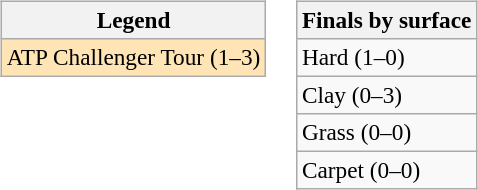<table>
<tr valign=top>
<td><br><table class=wikitable style=font-size:97%>
<tr>
<th>Legend</th>
</tr>
<tr bgcolor=moccasin>
<td>ATP Challenger Tour (1–3)</td>
</tr>
</table>
</td>
<td><br><table class=wikitable style=font-size:97%>
<tr>
<th>Finals by surface</th>
</tr>
<tr>
<td>Hard (1–0)</td>
</tr>
<tr>
<td>Clay (0–3)</td>
</tr>
<tr>
<td>Grass (0–0)</td>
</tr>
<tr>
<td>Carpet (0–0)</td>
</tr>
</table>
</td>
</tr>
</table>
